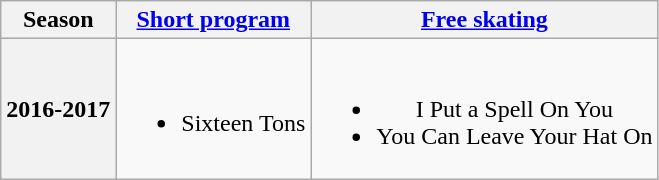<table class="wikitable" style="text-align:center">
<tr>
<th>Season</th>
<th><a href='#'>Short program</a></th>
<th><a href='#'>Free skating</a></th>
</tr>
<tr>
<th>2016-2017 <br></th>
<td><br><ul><li>Sixteen Tons</li></ul></td>
<td><br><ul><li>I Put a Spell On You</li><li>You Can Leave Your Hat On</li></ul></td>
</tr>
</table>
